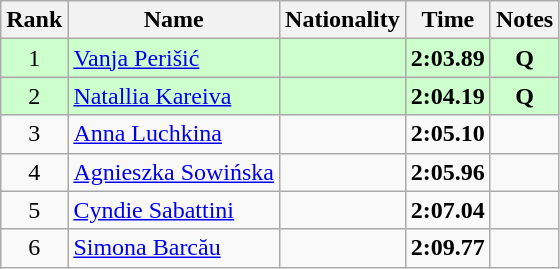<table class="wikitable sortable" style="text-align:center">
<tr>
<th>Rank</th>
<th>Name</th>
<th>Nationality</th>
<th>Time</th>
<th>Notes</th>
</tr>
<tr bgcolor=ccffcc>
<td>1</td>
<td align=left><a href='#'>Vanja Perišić</a></td>
<td align=left></td>
<td><strong>2:03.89</strong></td>
<td><strong>Q</strong></td>
</tr>
<tr bgcolor=ccffcc>
<td>2</td>
<td align=left><a href='#'>Natallia Kareiva</a></td>
<td align=left></td>
<td><strong>2:04.19</strong></td>
<td><strong>Q</strong></td>
</tr>
<tr>
<td>3</td>
<td align=left><a href='#'>Anna Luchkina</a></td>
<td align=left></td>
<td><strong>2:05.10</strong></td>
<td></td>
</tr>
<tr>
<td>4</td>
<td align=left><a href='#'>Agnieszka Sowińska</a></td>
<td align=left></td>
<td><strong>2:05.96</strong></td>
<td></td>
</tr>
<tr>
<td>5</td>
<td align=left><a href='#'>Cyndie Sabattini</a></td>
<td align=left></td>
<td><strong>2:07.04</strong></td>
<td></td>
</tr>
<tr>
<td>6</td>
<td align=left><a href='#'>Simona Barcău</a></td>
<td align=left></td>
<td><strong>2:09.77</strong></td>
<td></td>
</tr>
</table>
